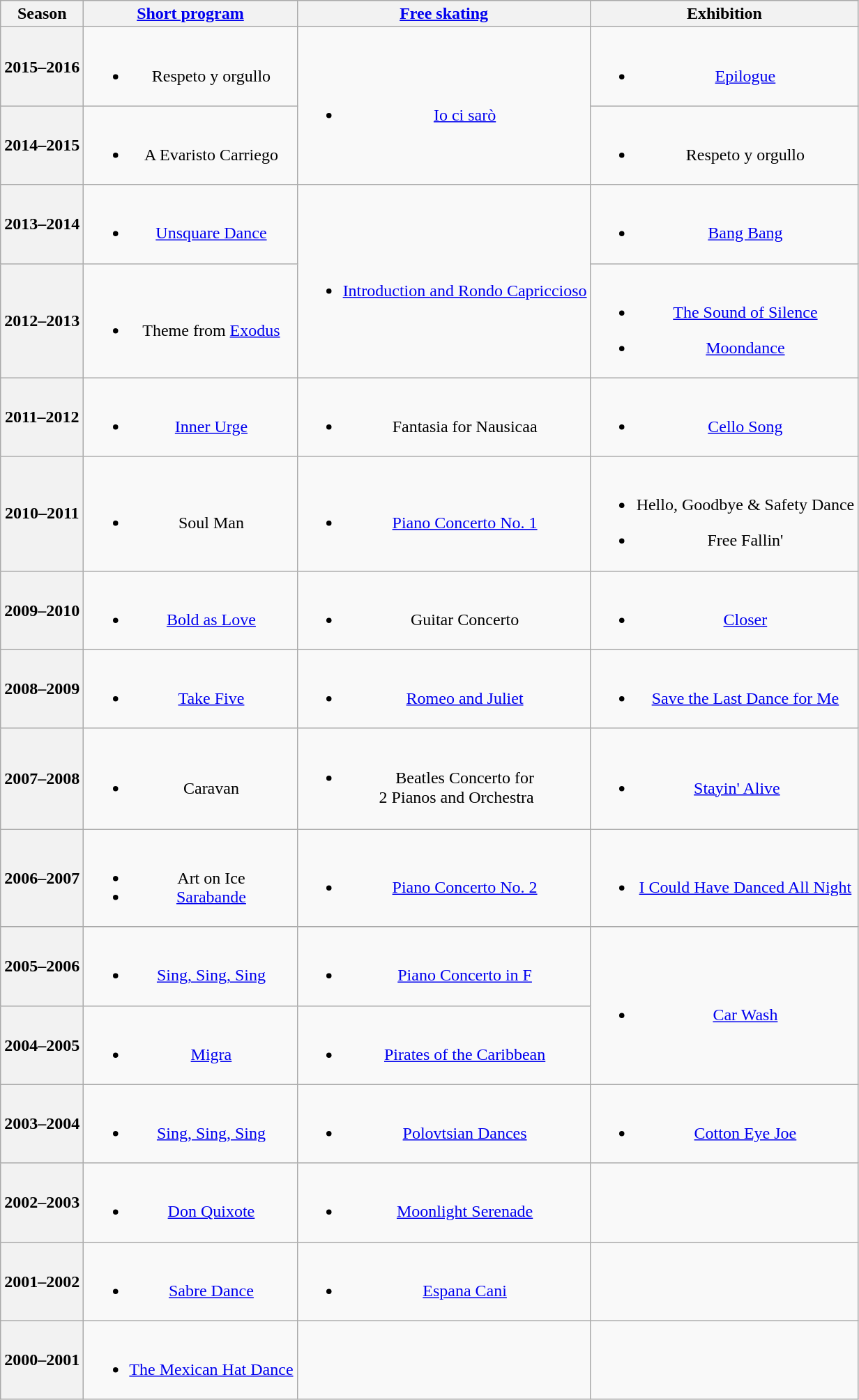<table class="wikitable" style="text-align:center">
<tr>
<th>Season</th>
<th><a href='#'>Short program</a></th>
<th><a href='#'>Free skating</a></th>
<th>Exhibition</th>
</tr>
<tr>
<th>2015–2016 <br> </th>
<td><br><ul><li>Respeto y orgullo <br></li></ul></td>
<td rowspan=2><br><ul><li><a href='#'>Io ci sarò</a> <br></li></ul></td>
<td><br><ul><li><a href='#'>Epilogue</a> <br></li></ul></td>
</tr>
<tr>
<th>2014–2015 <br> </th>
<td><br><ul><li>A Evaristo Carriego <br></li></ul></td>
<td><br><ul><li>Respeto y orgullo <br></li></ul></td>
</tr>
<tr>
<th>2013–2014 <br> </th>
<td><br><ul><li><a href='#'>Unsquare Dance</a> <br></li></ul></td>
<td rowspan=2><br><ul><li><a href='#'>Introduction and Rondo Capriccioso</a> <br></li></ul></td>
<td><br><ul><li><a href='#'>Bang Bang</a> <br></li></ul></td>
</tr>
<tr>
<th>2012–2013 <br> </th>
<td><br><ul><li>Theme from <a href='#'>Exodus</a> <br></li></ul></td>
<td><br><ul><li><a href='#'>The Sound of Silence</a> <br></li></ul><ul><li><a href='#'>Moondance</a> <br></li></ul></td>
</tr>
<tr>
<th>2011–2012 <br> </th>
<td><br><ul><li><a href='#'>Inner Urge</a> <br></li></ul></td>
<td><br><ul><li>Fantasia for Nausicaa <br></li></ul></td>
<td><br><ul><li><a href='#'>Cello Song</a> <br></li></ul></td>
</tr>
<tr>
<th>2010–2011 <br> </th>
<td><br><ul><li>Soul Man <br></li></ul></td>
<td><br><ul><li><a href='#'>Piano Concerto No. 1</a> <br></li></ul></td>
<td><br><ul><li>Hello, Goodbye & Safety Dance <br></li></ul><ul><li>Free Fallin' <br></li></ul></td>
</tr>
<tr>
<th>2009–2010 <br> </th>
<td><br><ul><li><a href='#'>Bold as Love</a> <br></li></ul></td>
<td><br><ul><li>Guitar Concerto <br></li></ul></td>
<td><br><ul><li><a href='#'>Closer</a> <br></li></ul></td>
</tr>
<tr>
<th>2008–2009 <br> </th>
<td><br><ul><li><a href='#'>Take Five</a> <br></li></ul></td>
<td><br><ul><li><a href='#'>Romeo and Juliet</a> <br></li></ul></td>
<td><br><ul><li><a href='#'>Save the Last Dance for Me</a> <br></li></ul></td>
</tr>
<tr>
<th>2007–2008 <br> </th>
<td><br><ul><li>Caravan <br></li></ul></td>
<td><br><ul><li>Beatles Concerto for<br> 2 Pianos and Orchestra　<br></li></ul></td>
<td><br><ul><li><a href='#'>Stayin' Alive</a>　<br></li></ul></td>
</tr>
<tr>
<th>2006–2007 <br> </th>
<td><br><ul><li>Art on Ice</li><li><a href='#'>Sarabande</a> <br></li></ul></td>
<td><br><ul><li><a href='#'>Piano Concerto No. 2</a> <br></li></ul></td>
<td><br><ul><li><a href='#'>I Could Have Danced All Night</a> <br></li></ul></td>
</tr>
<tr>
<th>2005–2006 <br> </th>
<td><br><ul><li><a href='#'>Sing, Sing, Sing</a> <br></li></ul></td>
<td><br><ul><li><a href='#'>Piano Concerto in F</a> <br></li></ul></td>
<td rowspan=2><br><ul><li><a href='#'>Car Wash</a> <br></li></ul></td>
</tr>
<tr>
<th>2004–2005 <br> </th>
<td><br><ul><li><a href='#'>Migra</a> <br></li></ul></td>
<td><br><ul><li><a href='#'>Pirates of the Caribbean</a> <br></li></ul></td>
</tr>
<tr>
<th>2003–2004</th>
<td><br><ul><li><a href='#'>Sing, Sing, Sing</a> <br></li></ul></td>
<td><br><ul><li><a href='#'>Polovtsian Dances</a><br></li></ul></td>
<td><br><ul><li><a href='#'>Cotton Eye Joe</a> <br></li></ul></td>
</tr>
<tr>
<th>2002–2003</th>
<td><br><ul><li><a href='#'>Don Quixote</a> <br></li></ul></td>
<td><br><ul><li><a href='#'>Moonlight Serenade</a> <br></li></ul></td>
<td></td>
</tr>
<tr>
<th>2001–2002</th>
<td><br><ul><li><a href='#'>Sabre Dance</a> <br></li></ul></td>
<td><br><ul><li><a href='#'>Espana Cani</a> <br></li></ul></td>
<td></td>
</tr>
<tr>
<th>2000–2001</th>
<td><br><ul><li><a href='#'>The Mexican Hat Dance</a> <br></li></ul></td>
<td></td>
<td></td>
</tr>
</table>
